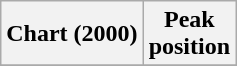<table class="wikitable plainrowheaders" style="text-align:center">
<tr>
<th scope="col">Chart (2000)</th>
<th scope="col">Peak<br>position</th>
</tr>
<tr>
</tr>
</table>
